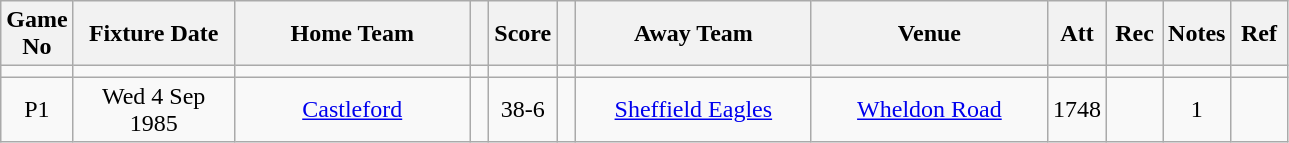<table class="wikitable" style="text-align:center;">
<tr>
<th width=20 abbr="No">Game No</th>
<th width=100 abbr="Date">Fixture Date</th>
<th width=150 abbr="Home Team">Home Team</th>
<th width=5 abbr="space"></th>
<th width=20 abbr="Score">Score</th>
<th width=5 abbr="space"></th>
<th width=150 abbr="Away Team">Away Team</th>
<th width=150 abbr="Venue">Venue</th>
<th width=30 abbr="Att">Att</th>
<th width=30 abbr="Rec">Rec</th>
<th width=20 abbr="Notes">Notes</th>
<th width=30 abbr="Ref">Ref</th>
</tr>
<tr>
<td></td>
<td></td>
<td></td>
<td></td>
<td></td>
<td></td>
<td></td>
<td></td>
<td></td>
<td></td>
<td></td>
<td></td>
</tr>
<tr>
<td>P1</td>
<td>Wed 4 Sep 1985</td>
<td><a href='#'>Castleford</a></td>
<td></td>
<td>38-6</td>
<td></td>
<td><a href='#'>Sheffield Eagles</a></td>
<td><a href='#'>Wheldon Road</a></td>
<td>1748</td>
<td></td>
<td>1</td>
<td></td>
</tr>
</table>
